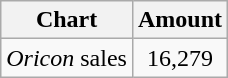<table class="wikitable">
<tr>
<th>Chart</th>
<th>Amount</th>
</tr>
<tr>
<td><em>Oricon</em> sales</td>
<td style="text-align:center;">16,279</td>
</tr>
</table>
